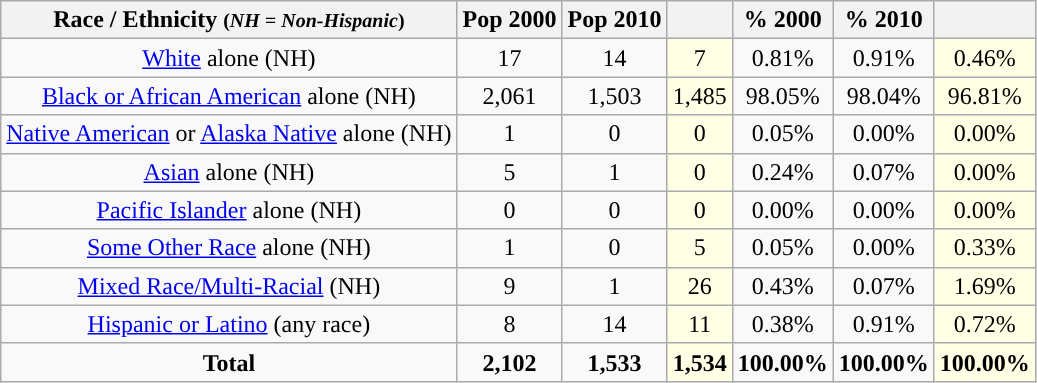<table class="wikitable" style="text-align:center;">
<tr>
<th>Race / Ethnicity <small>(<em>NH = Non-Hispanic</em>)</small></th>
<th>Pop 2000</th>
<th>Pop 2010</th>
<th></th>
<th>% 2000</th>
<th>% 2010</th>
<th></th>
</tr>
<tr>
<td><a href='#'>White</a> alone (NH)</td>
<td>17</td>
<td>14</td>
<td style='background: #ffffe6;'>7</td>
<td>0.81%</td>
<td>0.91%</td>
<td style='background: #ffffe6;'>0.46%</td>
</tr>
<tr>
<td><a href='#'>Black or African American</a> alone (NH)</td>
<td>2,061</td>
<td>1,503</td>
<td style='background: #ffffe6;'>1,485</td>
<td>98.05%</td>
<td>98.04%</td>
<td style='background: #ffffe6;'>96.81%</td>
</tr>
<tr>
<td><a href='#'>Native American</a> or <a href='#'>Alaska Native</a> alone (NH)</td>
<td>1</td>
<td>0</td>
<td style='background: #ffffe6;'>0</td>
<td>0.05%</td>
<td>0.00%</td>
<td style='background: #ffffe6;'>0.00%</td>
</tr>
<tr>
<td><a href='#'>Asian</a> alone (NH)</td>
<td>5</td>
<td>1</td>
<td style='background: #ffffe6;'>0</td>
<td>0.24%</td>
<td>0.07%</td>
<td style='background: #ffffe6;'>0.00%</td>
</tr>
<tr>
<td><a href='#'>Pacific Islander</a> alone (NH)</td>
<td>0</td>
<td>0</td>
<td style='background: #ffffe6;'>0</td>
<td>0.00%</td>
<td>0.00%</td>
<td style='background: #ffffe6;'>0.00%</td>
</tr>
<tr>
<td><a href='#'>Some Other Race</a> alone (NH)</td>
<td>1</td>
<td>0</td>
<td style='background: #ffffe6;'>5</td>
<td>0.05%</td>
<td>0.00%</td>
<td style='background: #ffffe6;'>0.33%</td>
</tr>
<tr>
<td><a href='#'>Mixed Race/Multi-Racial</a> (NH)</td>
<td>9</td>
<td>1</td>
<td style='background: #ffffe6;'>26</td>
<td>0.43%</td>
<td>0.07%</td>
<td style='background: #ffffe6;'>1.69%</td>
</tr>
<tr>
<td><a href='#'>Hispanic or Latino</a> (any race)</td>
<td>8</td>
<td>14</td>
<td style='background: #ffffe6;'>11</td>
<td>0.38%</td>
<td>0.91%</td>
<td style='background: #ffffe6;'>0.72%</td>
</tr>
<tr>
<td><strong>Total</strong></td>
<td><strong>2,102</strong></td>
<td><strong>1,533</strong></td>
<td style='background: #ffffe6;'><strong>1,534</strong></td>
<td><strong>100.00%</strong></td>
<td><strong>100.00%</strong></td>
<td style='background: #ffffe6;'><strong>100.00%</strong></td>
</tr>
</table>
